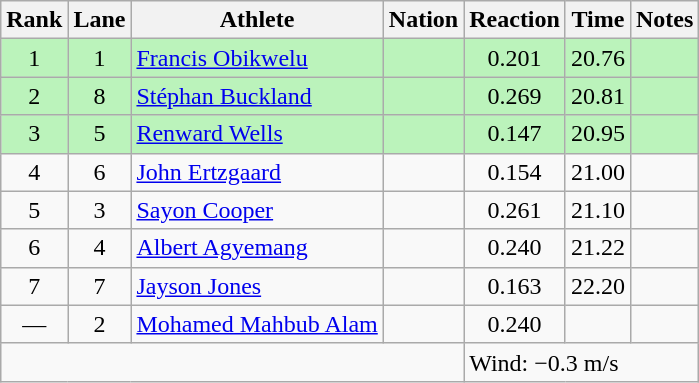<table class="wikitable sortable" style="text-align:center">
<tr>
<th>Rank</th>
<th>Lane</th>
<th>Athlete</th>
<th>Nation</th>
<th>Reaction</th>
<th>Time</th>
<th>Notes</th>
</tr>
<tr bgcolor = "bbf3bb">
<td>1</td>
<td>1</td>
<td align="left"><a href='#'>Francis Obikwelu</a></td>
<td align="left"></td>
<td>0.201</td>
<td>20.76</td>
<td></td>
</tr>
<tr bgcolor = "bbf3bb">
<td>2</td>
<td>8</td>
<td align="left"><a href='#'>Stéphan Buckland</a></td>
<td align="left"></td>
<td>0.269</td>
<td>20.81</td>
<td></td>
</tr>
<tr bgcolor = "bbf3bb">
<td>3</td>
<td>5</td>
<td align="left"><a href='#'>Renward Wells</a></td>
<td align="left"></td>
<td>0.147</td>
<td>20.95</td>
<td></td>
</tr>
<tr>
<td>4</td>
<td>6</td>
<td align="left"><a href='#'>John Ertzgaard</a></td>
<td align="left"></td>
<td>0.154</td>
<td>21.00</td>
<td></td>
</tr>
<tr>
<td>5</td>
<td>3</td>
<td align="left"><a href='#'>Sayon Cooper</a></td>
<td align="left"></td>
<td>0.261</td>
<td>21.10</td>
<td></td>
</tr>
<tr>
<td>6</td>
<td>4</td>
<td align="left"><a href='#'>Albert Agyemang</a></td>
<td align="left"></td>
<td>0.240</td>
<td>21.22</td>
<td></td>
</tr>
<tr>
<td>7</td>
<td>7</td>
<td align="left"><a href='#'>Jayson Jones</a></td>
<td align="left"></td>
<td>0.163</td>
<td>22.20</td>
<td></td>
</tr>
<tr>
<td data-sort-value=8>—</td>
<td>2</td>
<td align="left"><a href='#'>Mohamed Mahbub Alam</a></td>
<td align="left"></td>
<td>0.240</td>
<td data-sort-value=99.99></td>
<td></td>
</tr>
<tr class="sortbottom">
<td colspan=4></td>
<td colspan="3" style="text-align:left;">Wind: −0.3 m/s</td>
</tr>
</table>
